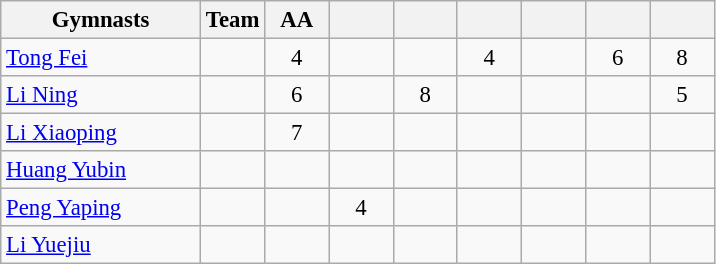<table class="wikitable sortable collapsible autocollapse plainrowheaders" style="text-align:center; font-size:95%;">
<tr>
<th width=28% class=unsortable>Gymnasts</th>
<th width=9% class=unsortable>Team</th>
<th width=9% class=unsortable>AA</th>
<th width=9% class=unsortable></th>
<th width=9% class=unsortable></th>
<th width=9% class=unsortable></th>
<th width=9% class=unsortable></th>
<th width=9% class=unsortable></th>
<th width=9% class=unsortable></th>
</tr>
<tr>
<td align=left><a href='#'>Tong Fei</a></td>
<td></td>
<td>4</td>
<td></td>
<td></td>
<td>4</td>
<td></td>
<td>6</td>
<td>8</td>
</tr>
<tr>
<td align=left><a href='#'>Li Ning</a></td>
<td></td>
<td>6</td>
<td></td>
<td>8</td>
<td></td>
<td></td>
<td></td>
<td>5</td>
</tr>
<tr>
<td align=left><a href='#'>Li Xiaoping</a></td>
<td></td>
<td>7</td>
<td></td>
<td></td>
<td></td>
<td></td>
<td></td>
<td></td>
</tr>
<tr>
<td align=left><a href='#'>Huang Yubin</a></td>
<td></td>
<td></td>
<td></td>
<td></td>
<td></td>
<td></td>
<td></td>
<td></td>
</tr>
<tr>
<td align=left><a href='#'>Peng Yaping</a></td>
<td></td>
<td></td>
<td>4</td>
<td></td>
<td></td>
<td></td>
<td></td>
<td></td>
</tr>
<tr>
<td align=left><a href='#'>Li Yuejiu</a></td>
<td></td>
<td></td>
<td></td>
<td></td>
<td></td>
<td></td>
<td></td>
<td></td>
</tr>
</table>
